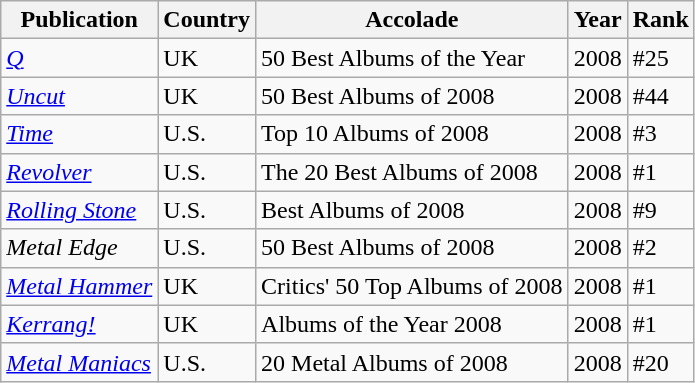<table class="wikitable">
<tr>
<th scope="col">Publication</th>
<th scope="col">Country</th>
<th scope="col">Accolade</th>
<th scope="col">Year</th>
<th scope="col">Rank</th>
</tr>
<tr>
<td scope="row"><em><a href='#'>Q</a></em></td>
<td>UK</td>
<td>50 Best Albums of the Year</td>
<td>2008</td>
<td>#25</td>
</tr>
<tr>
<td scope="row"><em><a href='#'>Uncut</a></em></td>
<td>UK</td>
<td>50 Best Albums of 2008</td>
<td>2008</td>
<td>#44</td>
</tr>
<tr>
<td scope="row"><em><a href='#'>Time</a></em></td>
<td>U.S.</td>
<td>Top 10 Albums of 2008</td>
<td>2008</td>
<td>#3</td>
</tr>
<tr>
<td scope="row"><em><a href='#'>Revolver</a></em></td>
<td>U.S.</td>
<td>The 20 Best Albums of 2008</td>
<td>2008</td>
<td>#1</td>
</tr>
<tr>
<td scope="row"><em><a href='#'>Rolling Stone</a></em></td>
<td>U.S.</td>
<td>Best Albums of 2008</td>
<td>2008</td>
<td>#9</td>
</tr>
<tr>
<td scope="row"><em>Metal Edge</em></td>
<td>U.S.</td>
<td>50 Best Albums of 2008</td>
<td>2008</td>
<td>#2</td>
</tr>
<tr>
<td scope="row"><em><a href='#'>Metal Hammer</a></em></td>
<td>UK</td>
<td>Critics' 50 Top Albums of 2008</td>
<td>2008</td>
<td>#1</td>
</tr>
<tr>
<td scope="row"><em><a href='#'>Kerrang!</a></em></td>
<td>UK</td>
<td>Albums of the Year 2008</td>
<td>2008</td>
<td>#1</td>
</tr>
<tr>
<td scope="row"><em><a href='#'>Metal Maniacs</a></em></td>
<td>U.S.</td>
<td>20 Metal Albums of 2008</td>
<td>2008</td>
<td>#20</td>
</tr>
</table>
